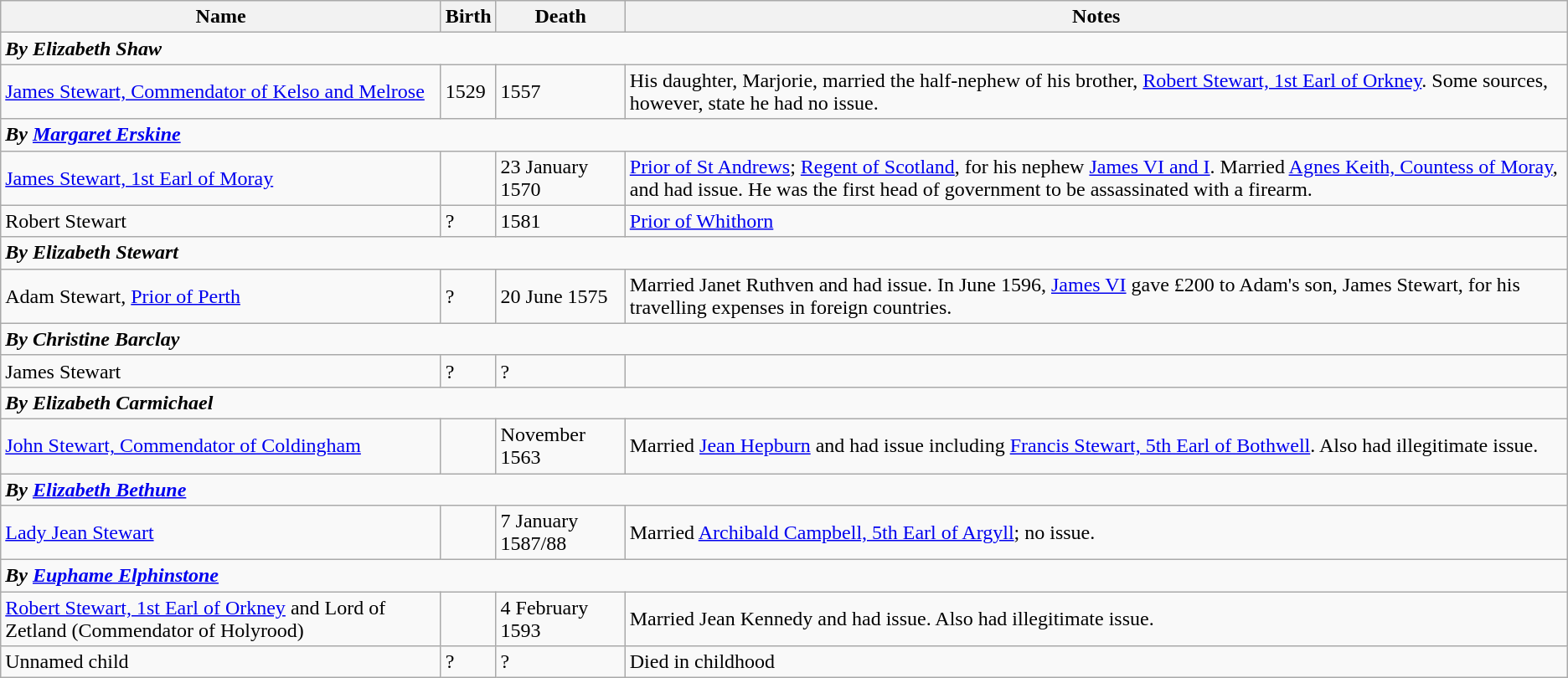<table class="wikitable">
<tr>
<th>Name</th>
<th>Birth</th>
<th>Death</th>
<th>Notes</th>
</tr>
<tr>
<td colspan=4><strong><em>By Elizabeth Shaw </em></strong></td>
</tr>
<tr>
<td><a href='#'>James Stewart, Commendator of Kelso and Melrose</a></td>
<td> 1529</td>
<td>1557</td>
<td>His daughter, Marjorie, married the half-nephew of his brother, <a href='#'>Robert Stewart, 1st Earl of Orkney</a>. Some sources, however, state he had no issue.</td>
</tr>
<tr |>
<td colspan=4><strong><em>By <a href='#'>Margaret Erskine</a></em></strong></td>
</tr>
<tr>
<td><a href='#'>James Stewart, 1st Earl of Moray</a></td>
<td></td>
<td>23 January 1570</td>
<td><a href='#'>Prior of St Andrews</a>; <a href='#'>Regent of Scotland</a>, for his nephew <a href='#'>James VI and I</a>. Married <a href='#'>Agnes Keith, Countess of Moray</a>, and had issue. He was the first head of government to be assassinated with a firearm.</td>
</tr>
<tr>
<td>Robert Stewart</td>
<td>?</td>
<td>1581</td>
<td><a href='#'>Prior of Whithorn</a></td>
</tr>
<tr |>
<td colspan=4><strong><em>By Elizabeth Stewart</em></strong></td>
</tr>
<tr>
<td>Adam Stewart, <a href='#'>Prior of Perth</a></td>
<td>?</td>
<td>20 June 1575</td>
<td>Married Janet Ruthven and had issue. In June 1596, <a href='#'>James VI</a> gave £200 to Adam's son, James Stewart, for his travelling expenses in foreign countries.</td>
</tr>
<tr |>
<td colspan=4><strong><em>By Christine Barclay</em></strong></td>
</tr>
<tr>
<td>James Stewart</td>
<td>?</td>
<td>?</td>
<td> </td>
</tr>
<tr |>
<td colspan=4><strong><em>By Elizabeth Carmichael</em></strong></td>
</tr>
<tr>
<td><a href='#'>John Stewart, Commendator of Coldingham</a></td>
<td></td>
<td>November 1563</td>
<td>Married <a href='#'>Jean Hepburn</a> and had issue including <a href='#'>Francis Stewart, 5th Earl of Bothwell</a>. Also had illegitimate issue.</td>
</tr>
<tr |>
<td colspan=4><strong><em>By <a href='#'>Elizabeth Bethune</a></em></strong></td>
</tr>
<tr>
<td><a href='#'>Lady Jean Stewart</a></td>
<td></td>
<td>7 January 1587/88</td>
<td>Married <a href='#'>Archibald Campbell, 5th Earl of Argyll</a>; no issue.</td>
</tr>
<tr |>
<td colspan=4><strong><em>By <a href='#'>Euphame Elphinstone</a></em></strong></td>
</tr>
<tr>
<td><a href='#'>Robert Stewart, 1st Earl of Orkney</a> and Lord of Zetland (Commendator of Holyrood)</td>
<td></td>
<td>4 February 1593</td>
<td>Married Jean Kennedy and had issue. Also had illegitimate issue.</td>
</tr>
<tr>
<td>Unnamed child</td>
<td>?</td>
<td>?</td>
<td>Died in childhood</td>
</tr>
</table>
